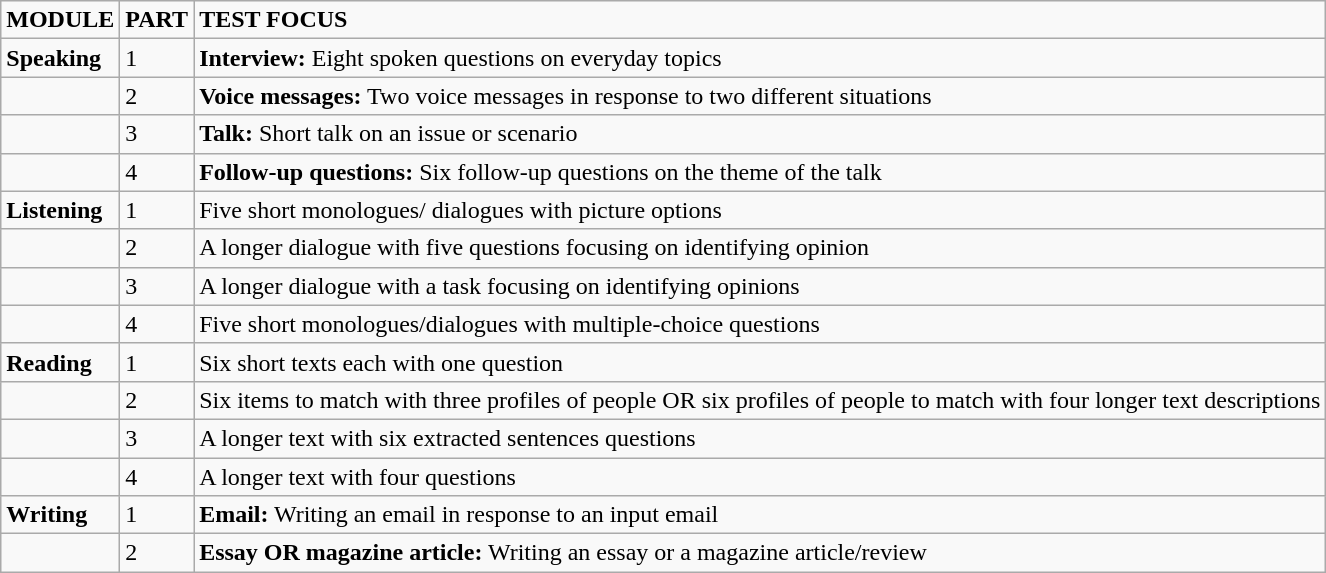<table class="wikitable">
<tr>
<td><strong>MODULE</strong></td>
<td><strong>PART</strong></td>
<td><strong>TEST FOCUS</strong></td>
</tr>
<tr>
<td><strong>Speaking</strong></td>
<td>1</td>
<td><strong>Interview:</strong> Eight spoken questions on everyday topics</td>
</tr>
<tr>
<td></td>
<td>2</td>
<td><strong>Voice messages:</strong> Two voice messages in response to two different situations</td>
</tr>
<tr>
<td></td>
<td>3</td>
<td><strong>Talk:</strong> Short talk on an issue or scenario</td>
</tr>
<tr>
<td></td>
<td>4</td>
<td><strong>Follow-up questions:</strong> Six follow-up questions on the theme of the talk</td>
</tr>
<tr>
<td><strong>Listening</strong></td>
<td>1</td>
<td>Five short monologues/ dialogues with picture options</td>
</tr>
<tr>
<td></td>
<td>2</td>
<td>A longer dialogue with five questions focusing on identifying opinion</td>
</tr>
<tr>
<td></td>
<td>3</td>
<td>A longer dialogue with a task focusing on identifying opinions</td>
</tr>
<tr>
<td></td>
<td>4</td>
<td>Five short monologues/dialogues with multiple-choice questions</td>
</tr>
<tr>
<td><strong>Reading</strong></td>
<td>1</td>
<td>Six short texts each with one question</td>
</tr>
<tr>
<td></td>
<td>2</td>
<td>Six items to match with three profiles of people OR six profiles of people to match with four longer text descriptions</td>
</tr>
<tr>
<td></td>
<td>3</td>
<td>A longer text with six extracted sentences questions</td>
</tr>
<tr>
<td></td>
<td>4</td>
<td>A longer text with four questions</td>
</tr>
<tr>
<td><strong>Writing</strong></td>
<td>1</td>
<td><strong>Email:</strong> Writing an email in response to an input email</td>
</tr>
<tr>
<td></td>
<td>2</td>
<td><strong>Essay OR magazine article:</strong> Writing an essay or a magazine article/review</td>
</tr>
</table>
